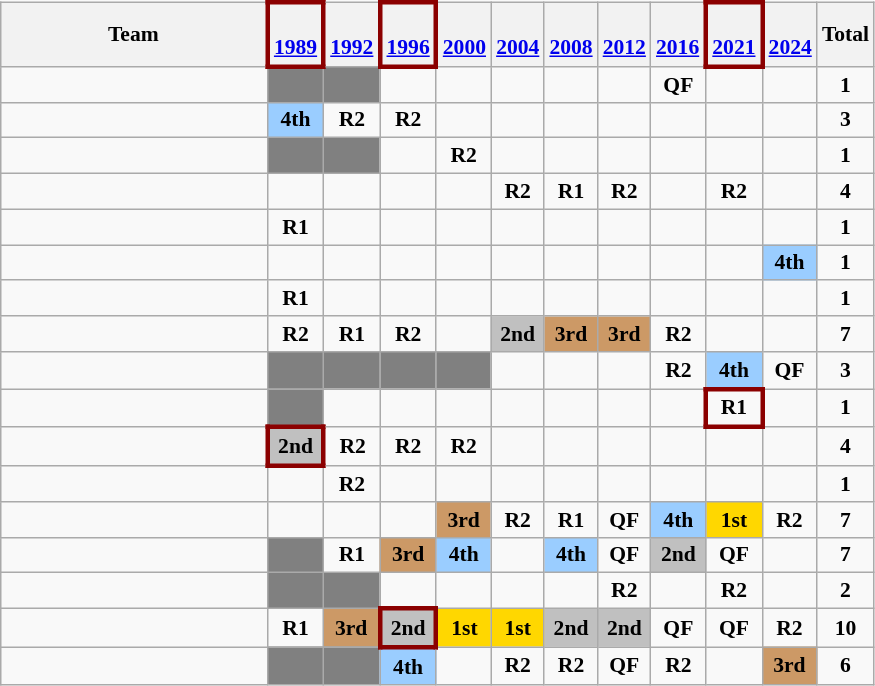<table class="wikitable" style="text-align:center; font-size:90%">
<tr>
<th width=170>Team</th>
<th style="border:3px solid darkred"><br><a href='#'>1989</a></th>
<th><br><a href='#'>1992</a></th>
<th style="border:3px solid darkred"><br><a href='#'>1996</a></th>
<th><br><a href='#'>2000</a></th>
<th><br><a href='#'>2004</a></th>
<th><br><a href='#'>2008</a></th>
<th><br><a href='#'>2012</a></th>
<th><br><a href='#'>2016</a></th>
<th style="border:3px solid darkred"><br><a href='#'>2021</a></th>
<th><br><a href='#'>2024</a></th>
<th>Total</th>
</tr>
<tr>
<td align=left></td>
<td bgcolor=gray></td>
<td bgcolor=gray></td>
<td></td>
<td></td>
<td></td>
<td></td>
<td></td>
<td><strong>QF</strong></td>
<td></td>
<td></td>
<td><strong>1</strong></td>
</tr>
<tr>
<td align=left></td>
<td style="background-color:#9acdff"><strong>4th</strong></td>
<td><strong>R2</strong></td>
<td><strong>R2</strong></td>
<td></td>
<td></td>
<td></td>
<td></td>
<td></td>
<td></td>
<td></td>
<td><strong>3</strong></td>
</tr>
<tr>
<td align=left></td>
<td bgcolor=gray></td>
<td bgcolor=gray></td>
<td></td>
<td><strong>R2</strong></td>
<td></td>
<td></td>
<td></td>
<td></td>
<td></td>
<td></td>
<td><strong>1</strong></td>
</tr>
<tr>
<td align=left></td>
<td></td>
<td></td>
<td></td>
<td></td>
<td><strong>R2</strong></td>
<td><strong>R1</strong></td>
<td><strong>R2</strong></td>
<td></td>
<td><strong>R2</strong></td>
<td></td>
<td><strong>4</strong></td>
</tr>
<tr>
<td align=left></td>
<td><strong>R1</strong></td>
<td></td>
<td></td>
<td></td>
<td></td>
<td></td>
<td></td>
<td></td>
<td></td>
<td></td>
<td><strong>1</strong></td>
</tr>
<tr>
<td align=left></td>
<td></td>
<td></td>
<td></td>
<td></td>
<td></td>
<td></td>
<td></td>
<td></td>
<td></td>
<td style="background-color:#9acdff"><strong>4th</strong></td>
<td><strong>1</strong></td>
</tr>
<tr>
<td align=left></td>
<td><strong>R1</strong></td>
<td></td>
<td></td>
<td></td>
<td></td>
<td></td>
<td></td>
<td></td>
<td></td>
<td></td>
<td><strong>1</strong></td>
</tr>
<tr>
<td align=left></td>
<td><strong>R2</strong></td>
<td><strong>R1</strong></td>
<td><strong>R2</strong></td>
<td></td>
<td style="background-color:silver"><strong>2nd</strong></td>
<td style="background-color:#cc9966"><strong>3rd</strong></td>
<td style="background-color:#cc9966"><strong>3rd</strong></td>
<td><strong>R2</strong></td>
<td></td>
<td></td>
<td><strong>7</strong></td>
</tr>
<tr>
<td align=left></td>
<td bgcolor=gray></td>
<td bgcolor=gray></td>
<td bgcolor=gray></td>
<td bgcolor=gray></td>
<td></td>
<td></td>
<td></td>
<td><strong>R2</strong></td>
<td style="background-color:#9acdff"><strong>4th</strong></td>
<td><strong>QF</strong></td>
<td><strong>3</strong></td>
</tr>
<tr>
<td align=left></td>
<td bgcolor=gray></td>
<td></td>
<td></td>
<td></td>
<td></td>
<td></td>
<td></td>
<td></td>
<td style="border:3px solid darkred"><strong>R1</strong></td>
<td></td>
<td><strong>1</strong></td>
</tr>
<tr>
<td align=left></td>
<td bgcolor=silver style="border:3px solid darkred"><strong>2nd</strong></td>
<td><strong>R2</strong></td>
<td><strong>R2</strong></td>
<td><strong>R2</strong></td>
<td></td>
<td></td>
<td></td>
<td></td>
<td></td>
<td></td>
<td><strong>4</strong></td>
</tr>
<tr>
<td align=left></td>
<td></td>
<td><strong>R2</strong></td>
<td></td>
<td></td>
<td></td>
<td></td>
<td></td>
<td></td>
<td></td>
<td></td>
<td><strong>1</strong></td>
</tr>
<tr>
<td align=left></td>
<td></td>
<td></td>
<td></td>
<td style="background-color:#cc9966"><strong>3rd</strong></td>
<td><strong>R2</strong></td>
<td><strong>R1</strong></td>
<td><strong>QF</strong></td>
<td style="background-color:#9acdff"><strong>4th</strong></td>
<td style="background-color:gold"><strong>1st</strong></td>
<td><strong>R2</strong></td>
<td><strong>7</strong></td>
</tr>
<tr>
<td align=left></td>
<td bgcolor=gray></td>
<td><strong>R1</strong></td>
<td style="background-color:#cc9966"><strong>3rd</strong></td>
<td style="background-color:#9acdff"><strong>4th</strong></td>
<td></td>
<td style="background-color:#9acdff"><strong>4th</strong></td>
<td><strong>QF</strong></td>
<td style="background-color:silver"><strong>2nd</strong></td>
<td><strong>QF</strong></td>
<td></td>
<td><strong>7</strong></td>
</tr>
<tr>
<td align=left></td>
<td bgcolor=gray></td>
<td bgcolor=gray></td>
<td></td>
<td></td>
<td></td>
<td></td>
<td><strong>R2</strong></td>
<td></td>
<td><strong>R2</strong></td>
<td></td>
<td><strong>2</strong></td>
</tr>
<tr>
<td align=left></td>
<td><strong>R1</strong></td>
<td style="background-color:#cc9966"><strong>3rd</strong></td>
<td bgcolor=silver style="border:3px solid darkred"><strong>2nd</strong></td>
<td style="background-color:gold"><strong>1st</strong></td>
<td style="background-color:gold"><strong>1st</strong></td>
<td style="background-color:silver"><strong>2nd</strong></td>
<td style="background-color:silver"><strong>2nd</strong></td>
<td><strong>QF</strong></td>
<td><strong>QF</strong></td>
<td><strong>R2</strong></td>
<td><strong>10</strong></td>
</tr>
<tr>
<td align=left></td>
<td bgcolor=gray></td>
<td bgcolor=gray></td>
<td style="background-color:#9acdff"><strong>4th</strong></td>
<td></td>
<td><strong>R2</strong></td>
<td><strong>R2</strong></td>
<td><strong>QF</strong></td>
<td><strong>R2</strong></td>
<td></td>
<td style="background-color:#cc9966"><strong>3rd</strong></td>
<td><strong>6</strong></td>
</tr>
</table>
